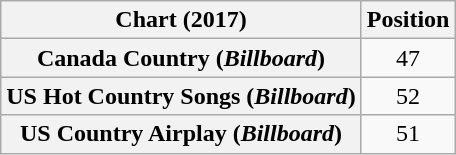<table class="wikitable sortable plainrowheaders" style="text-align:center">
<tr>
<th scope="col">Chart (2017)</th>
<th scope="col">Position</th>
</tr>
<tr>
<th scope="row">Canada Country (<em>Billboard</em>)</th>
<td>47</td>
</tr>
<tr>
<th scope="row">US Hot Country Songs (<em>Billboard</em>)</th>
<td>52</td>
</tr>
<tr>
<th scope="row">US Country Airplay (<em>Billboard</em>)</th>
<td>51</td>
</tr>
</table>
